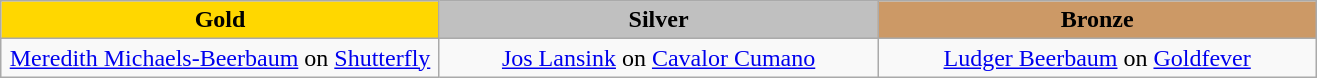<table class="wikitable">
<tr>
<th width=285 style="background:gold">Gold</th>
<th width=285 style="background:silver">Silver</th>
<th width=285 style="background:#cc9966">Bronze</th>
</tr>
<tr>
<td align="center"> <a href='#'>Meredith Michaels-Beerbaum</a> on <a href='#'>Shutterfly</a></td>
<td align="center"> <a href='#'>Jos Lansink</a> on <a href='#'>Cavalor Cumano</a></td>
<td align="center"> <a href='#'>Ludger Beerbaum</a> on <a href='#'>Goldfever</a></td>
</tr>
</table>
